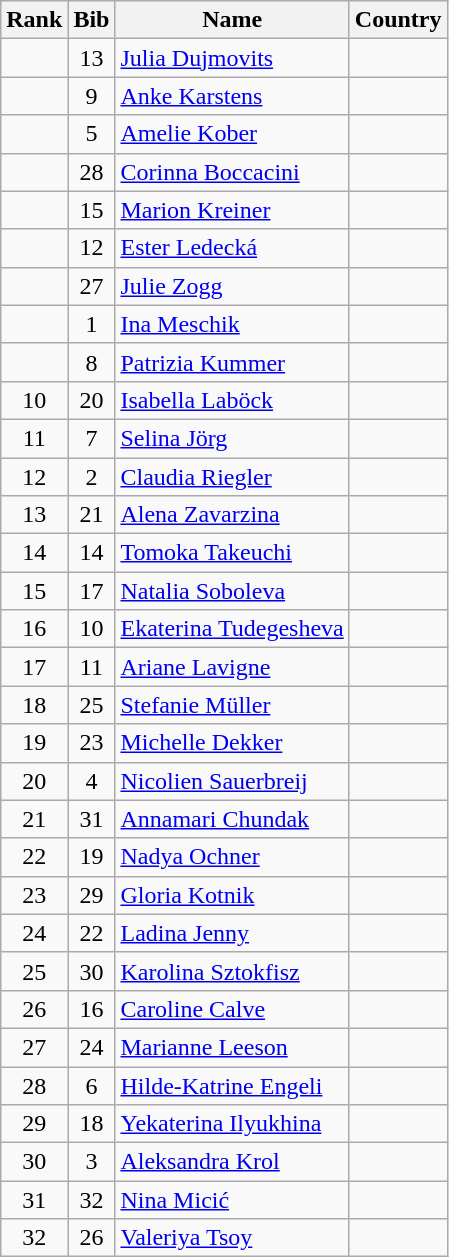<table class="wikitable sortable" style="text-align:center">
<tr>
<th>Rank</th>
<th>Bib</th>
<th>Name</th>
<th>Country</th>
</tr>
<tr>
<td></td>
<td>13</td>
<td align=left><a href='#'>Julia Dujmovits</a></td>
<td align=left></td>
</tr>
<tr>
<td></td>
<td>9</td>
<td align=left><a href='#'>Anke Karstens</a></td>
<td align=left></td>
</tr>
<tr>
<td></td>
<td>5</td>
<td align=left><a href='#'>Amelie Kober</a></td>
<td align=left></td>
</tr>
<tr>
<td></td>
<td>28</td>
<td align=left><a href='#'>Corinna Boccacini</a></td>
<td align=left></td>
</tr>
<tr>
<td></td>
<td>15</td>
<td align=left><a href='#'>Marion Kreiner</a></td>
<td align=left></td>
</tr>
<tr>
<td></td>
<td>12</td>
<td align=left><a href='#'>Ester Ledecká</a></td>
<td align=left></td>
</tr>
<tr>
<td></td>
<td>27</td>
<td align=left><a href='#'>Julie Zogg</a></td>
<td align=left></td>
</tr>
<tr>
<td></td>
<td>1</td>
<td align=left><a href='#'>Ina Meschik</a></td>
<td align=left></td>
</tr>
<tr>
<td></td>
<td>8</td>
<td align=left><a href='#'>Patrizia Kummer</a></td>
<td align=left></td>
</tr>
<tr>
<td>10</td>
<td>20</td>
<td align=left><a href='#'>Isabella Laböck</a></td>
<td align=left></td>
</tr>
<tr>
<td>11</td>
<td>7</td>
<td align=left><a href='#'>Selina Jörg</a></td>
<td align=left></td>
</tr>
<tr>
<td>12</td>
<td>2</td>
<td align=left><a href='#'>Claudia Riegler</a></td>
<td align=left></td>
</tr>
<tr>
<td>13</td>
<td>21</td>
<td align=left><a href='#'>Alena Zavarzina</a></td>
<td align=left></td>
</tr>
<tr>
<td>14</td>
<td>14</td>
<td align=left><a href='#'>Tomoka Takeuchi</a></td>
<td align=left></td>
</tr>
<tr>
<td>15</td>
<td>17</td>
<td align=left><a href='#'>Natalia Soboleva</a></td>
<td align=left></td>
</tr>
<tr>
<td>16</td>
<td>10</td>
<td align=left><a href='#'>Ekaterina Tudegesheva</a></td>
<td align=left></td>
</tr>
<tr>
<td>17</td>
<td>11</td>
<td align=left><a href='#'>Ariane Lavigne</a></td>
<td align=left></td>
</tr>
<tr>
<td>18</td>
<td>25</td>
<td align=left><a href='#'>Stefanie Müller</a></td>
<td align=left></td>
</tr>
<tr>
<td>19</td>
<td>23</td>
<td align=left><a href='#'>Michelle Dekker</a></td>
<td align=left></td>
</tr>
<tr>
<td>20</td>
<td>4</td>
<td align=left><a href='#'>Nicolien Sauerbreij</a></td>
<td align=left></td>
</tr>
<tr>
<td>21</td>
<td>31</td>
<td align=left><a href='#'>Annamari Chundak</a></td>
<td align=left></td>
</tr>
<tr>
<td>22</td>
<td>19</td>
<td align=left><a href='#'>Nadya Ochner</a></td>
<td align=left></td>
</tr>
<tr>
<td>23</td>
<td>29</td>
<td align=left><a href='#'>Gloria Kotnik</a></td>
<td align=left></td>
</tr>
<tr>
<td>24</td>
<td>22</td>
<td align=left><a href='#'>Ladina Jenny</a></td>
<td align=left></td>
</tr>
<tr>
<td>25</td>
<td>30</td>
<td align=left><a href='#'>Karolina Sztokfisz</a></td>
<td align=left></td>
</tr>
<tr>
<td>26</td>
<td>16</td>
<td align=left><a href='#'>Caroline Calve</a></td>
<td align=left></td>
</tr>
<tr>
<td>27</td>
<td>24</td>
<td align=left><a href='#'>Marianne Leeson</a></td>
<td align=left></td>
</tr>
<tr>
<td>28</td>
<td>6</td>
<td align=left><a href='#'>Hilde-Katrine Engeli</a></td>
<td align=left></td>
</tr>
<tr>
<td>29</td>
<td>18</td>
<td align=left><a href='#'>Yekaterina Ilyukhina</a></td>
<td align=left></td>
</tr>
<tr>
<td>30</td>
<td>3</td>
<td align=left><a href='#'>Aleksandra Krol</a></td>
<td align=left></td>
</tr>
<tr>
<td>31</td>
<td>32</td>
<td align=left><a href='#'>Nina Micić</a></td>
<td align=left></td>
</tr>
<tr>
<td>32</td>
<td>26</td>
<td align=left><a href='#'>Valeriya Tsoy</a></td>
<td align=left></td>
</tr>
</table>
